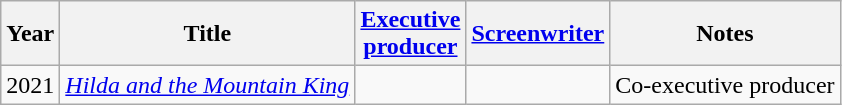<table class="wikitable">
<tr>
<th>Year</th>
<th>Title</th>
<th><a href='#'>Executive<br>producer</a></th>
<th><a href='#'>Screenwriter</a></th>
<th>Notes</th>
</tr>
<tr>
<td>2021</td>
<td><em><a href='#'>Hilda and the Mountain King</a></em></td>
<td></td>
<td></td>
<td>Co-executive producer</td>
</tr>
</table>
